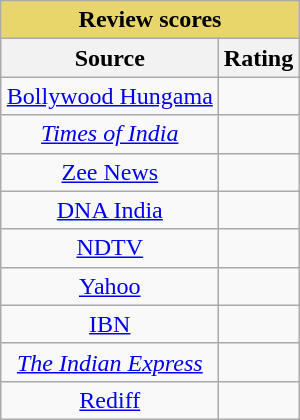<table class="wikitable collapsible autocollapse;" style="margin: 1em auto 1em auto; text-align: center; ">
<tr>
<td colspan="6"  style="text-align:center; background:#e9d66b;"><strong>Review scores</strong></td>
</tr>
<tr>
<th>Source</th>
<th>Rating</th>
</tr>
<tr>
<td><a href='#'>Bollywood Hungama</a></td>
<td></td>
</tr>
<tr>
<td><em><a href='#'>Times of India</a></em></td>
<td></td>
</tr>
<tr>
<td><a href='#'>Zee News</a></td>
<td></td>
</tr>
<tr>
<td><a href='#'>DNA India</a></td>
<td></td>
</tr>
<tr>
<td><a href='#'>NDTV</a></td>
<td></td>
</tr>
<tr>
<td><a href='#'>Yahoo</a></td>
<td></td>
</tr>
<tr>
<td><a href='#'>IBN</a></td>
<td></td>
</tr>
<tr>
<td><em><a href='#'>The Indian Express</a></em></td>
<td></td>
</tr>
<tr>
<td><a href='#'>Rediff</a></td>
<td></td>
</tr>
</table>
